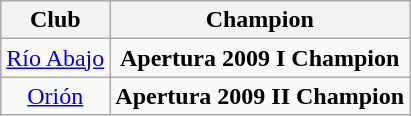<table class="wikitable" style="text-align: center;">
<tr>
<th>Club</th>
<th>Champion</th>
</tr>
<tr>
<td><a href='#'>Río Abajo</a></td>
<td><strong>Apertura 2009 I Champion</strong></td>
</tr>
<tr>
<td><a href='#'>Orión</a></td>
<td><strong>Apertura 2009 II Champion</strong></td>
</tr>
</table>
